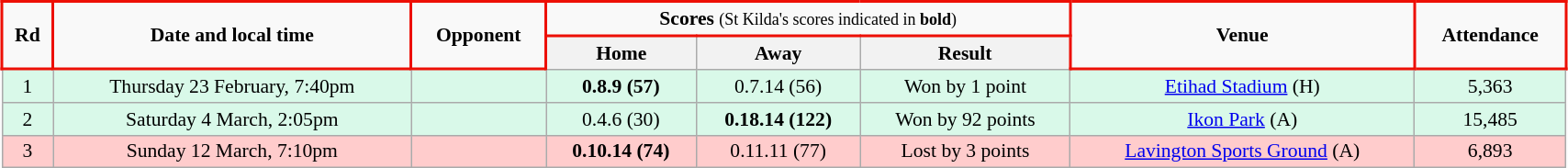<table class="wikitable" style="font-size:90%; text-align:center; width: 90%; margin-left: auto; margin-right: auto;">
<tr>
<td rowspan="2" style="border: solid #ED0F05 2px;"><strong>Rd</strong></td>
<td rowspan="2" style="border: solid #ED0F05 2px;"><strong>Date and local time</strong></td>
<td rowspan="2" style="border: solid #ED0F05 2px;"><strong>Opponent</strong></td>
<td colspan="3" style="border: solid #ED0F05 2px;"><strong>Scores</strong> <small>(St Kilda's scores indicated in <strong>bold</strong>)</small></td>
<td rowspan="2" style="border: solid #ED0F05 2px;"><strong>Venue</strong></td>
<td rowspan="2" style="border: solid #ED0F05 2px;"><strong>Attendance</strong></td>
</tr>
<tr>
<th><span>Home</span></th>
<th><span>Away</span></th>
<th><span>Result</span></th>
</tr>
<tr style="background:#d9f9e9">
<td>1</td>
<td>Thursday 23 February, 7:40pm</td>
<td></td>
<td><strong>0.8.9 (57)</strong></td>
<td>0.7.14 (56)</td>
<td>Won by 1 point</td>
<td><a href='#'>Etihad Stadium</a> (H)</td>
<td>5,363</td>
</tr>
<tr style="background:#d9f9e9">
<td>2</td>
<td>Saturday 4 March, 2:05pm</td>
<td></td>
<td>0.4.6 (30)</td>
<td><strong>0.18.14 (122)</strong></td>
<td>Won by 92 points</td>
<td><a href='#'>Ikon Park</a> (A)</td>
<td>15,485</td>
</tr>
<tr style="background:#fcc;">
<td>3</td>
<td>Sunday 12 March, 7:10pm</td>
<td></td>
<td><strong>0.10.14 (74)</strong></td>
<td>0.11.11 (77)</td>
<td>Lost by 3 points</td>
<td><a href='#'>Lavington Sports Ground</a> (A)</td>
<td>6,893</td>
</tr>
</table>
